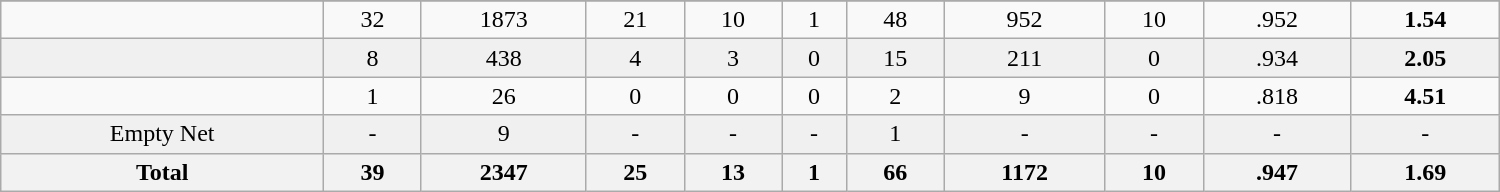<table class="wikitable sortable" width ="1000">
<tr align="center">
</tr>
<tr align="center" bgcolor="">
<td></td>
<td>32</td>
<td>1873</td>
<td>21</td>
<td>10</td>
<td>1</td>
<td>48</td>
<td>952</td>
<td>10</td>
<td>.952</td>
<td><strong>1.54</strong></td>
</tr>
<tr align="center" bgcolor="f0f0f0">
<td></td>
<td>8</td>
<td>438</td>
<td>4</td>
<td>3</td>
<td>0</td>
<td>15</td>
<td>211</td>
<td>0</td>
<td>.934</td>
<td><strong>2.05</strong></td>
</tr>
<tr align="center" bgcolor="">
<td></td>
<td>1</td>
<td>26</td>
<td>0</td>
<td>0</td>
<td>0</td>
<td>2</td>
<td>9</td>
<td>0</td>
<td>.818</td>
<td><strong>4.51</strong></td>
</tr>
<tr align="center" bgcolor="f0f0f0">
<td>Empty Net</td>
<td>-</td>
<td>9</td>
<td>-</td>
<td>-</td>
<td>-</td>
<td>1</td>
<td>-</td>
<td>-</td>
<td>-</td>
<td>-</td>
</tr>
<tr>
<th>Total</th>
<th>39</th>
<th>2347</th>
<th>25</th>
<th>13</th>
<th>1</th>
<th>66</th>
<th>1172</th>
<th>10</th>
<th>.947</th>
<th>1.69</th>
</tr>
</table>
